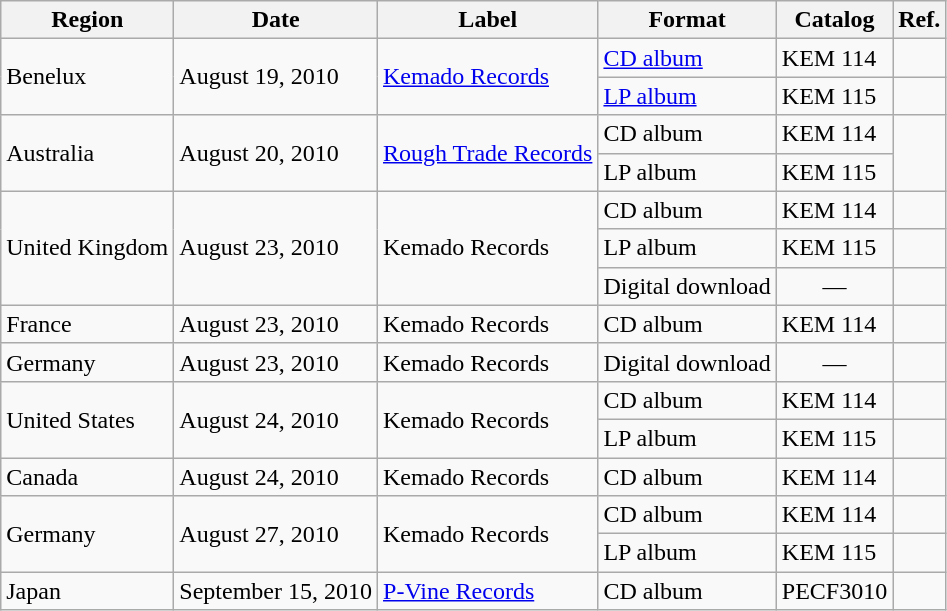<table class="wikitable">
<tr>
<th>Region</th>
<th>Date</th>
<th>Label</th>
<th>Format</th>
<th>Catalog</th>
<th>Ref.</th>
</tr>
<tr>
<td rowspan="2">Benelux</td>
<td rowspan="2">August 19, 2010</td>
<td rowspan="2"><a href='#'>Kemado Records</a></td>
<td><a href='#'>CD album</a></td>
<td>KEM 114</td>
<td align="center"></td>
</tr>
<tr>
<td><a href='#'>LP album</a></td>
<td>KEM 115</td>
<td align="center"></td>
</tr>
<tr>
<td rowspan="2">Australia</td>
<td rowspan="2">August 20, 2010</td>
<td rowspan="2"><a href='#'>Rough Trade Records</a></td>
<td>CD album</td>
<td>KEM 114</td>
<td align="center" rowspan="2"></td>
</tr>
<tr>
<td>LP album</td>
<td>KEM 115</td>
</tr>
<tr>
<td rowspan="3">United Kingdom</td>
<td rowspan="3">August 23, 2010</td>
<td rowspan="3">Kemado Records</td>
<td>CD album</td>
<td>KEM 114</td>
<td align="center"></td>
</tr>
<tr>
<td>LP album</td>
<td>KEM 115</td>
<td align="center"></td>
</tr>
<tr>
<td>Digital download</td>
<td align="center">—</td>
<td align="center"></td>
</tr>
<tr>
<td>France</td>
<td>August 23, 2010</td>
<td>Kemado Records</td>
<td>CD album</td>
<td>KEM 114</td>
<td align="center"></td>
</tr>
<tr>
<td>Germany</td>
<td>August 23, 2010</td>
<td>Kemado Records</td>
<td>Digital download</td>
<td align="center">—</td>
<td align="center"></td>
</tr>
<tr>
<td rowspan="2">United States</td>
<td rowspan="2">August 24, 2010</td>
<td rowspan="2">Kemado Records</td>
<td>CD album</td>
<td>KEM 114</td>
<td align="center"></td>
</tr>
<tr>
<td>LP album</td>
<td>KEM 115</td>
<td align="center"></td>
</tr>
<tr>
<td>Canada</td>
<td>August 24, 2010</td>
<td>Kemado Records</td>
<td>CD album</td>
<td>KEM 114</td>
<td align="center"></td>
</tr>
<tr>
<td rowspan="2">Germany</td>
<td rowspan="2">August 27, 2010</td>
<td rowspan="2">Kemado Records</td>
<td>CD album</td>
<td>KEM 114</td>
<td align="center"></td>
</tr>
<tr>
<td>LP album</td>
<td>KEM 115</td>
<td align="center"></td>
</tr>
<tr>
<td>Japan</td>
<td>September 15, 2010</td>
<td><a href='#'>P-Vine Records</a></td>
<td>CD album</td>
<td>PECF3010</td>
<td align="center"></td>
</tr>
</table>
